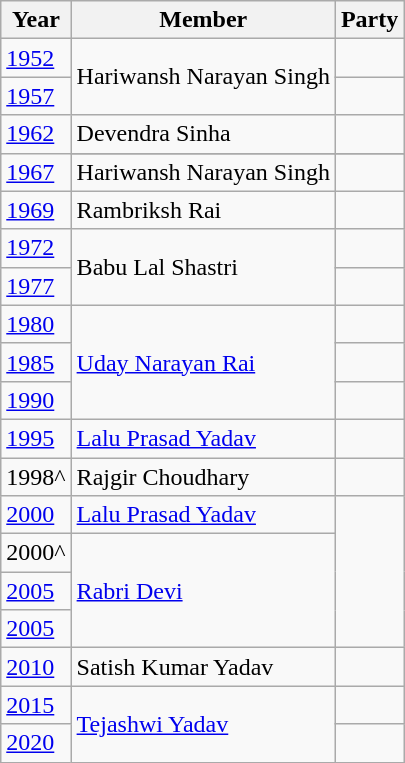<table class="wikitable sortable">
<tr>
<th>Year</th>
<th>Member</th>
<th colspan="2">Party</th>
</tr>
<tr>
<td><a href='#'>1952</a></td>
<td rowspan="2">Hariwansh Narayan Singh</td>
<td></td>
</tr>
<tr>
<td><a href='#'>1957</a></td>
</tr>
<tr>
<td><a href='#'>1962</a></td>
<td>Devendra Sinha</td>
<td></td>
</tr>
<tr>
<td rowspan="2"><a href='#'>1967</a></td>
</tr>
<tr>
<td>Hariwansh Narayan Singh</td>
<td></td>
</tr>
<tr>
<td><a href='#'>1969</a></td>
<td>Rambriksh Rai</td>
<td></td>
</tr>
<tr>
<td><a href='#'>1972</a></td>
<td rowspan="2">Babu Lal Shastri</td>
<td></td>
</tr>
<tr>
<td><a href='#'>1977</a></td>
<td></td>
</tr>
<tr>
<td><a href='#'>1980</a></td>
<td rowspan="3"><a href='#'>Uday Narayan Rai</a></td>
<td></td>
</tr>
<tr>
<td><a href='#'>1985</a></td>
<td></td>
</tr>
<tr>
<td><a href='#'>1990</a></td>
<td></td>
</tr>
<tr>
<td><a href='#'>1995</a></td>
<td><a href='#'>Lalu Prasad Yadav</a></td>
</tr>
<tr>
<td>1998^</td>
<td>Rajgir Choudhary</td>
<td></td>
</tr>
<tr>
<td><a href='#'>2000</a></td>
<td><a href='#'>Lalu Prasad Yadav</a></td>
</tr>
<tr>
<td>2000^</td>
<td rowspan=3><a href='#'>Rabri Devi</a></td>
</tr>
<tr>
<td><a href='#'>2005</a></td>
</tr>
<tr>
<td><a href='#'>2005</a></td>
</tr>
<tr>
<td><a href='#'>2010</a></td>
<td>Satish Kumar Yadav</td>
<td></td>
</tr>
<tr>
<td><a href='#'>2015</a></td>
<td rowspan="2"><a href='#'>Tejashwi Yadav</a></td>
<td></td>
</tr>
<tr>
<td><a href='#'>2020</a></td>
</tr>
</table>
